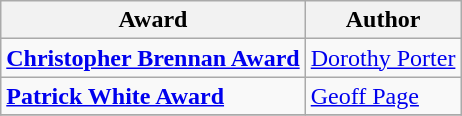<table class="wikitable">
<tr>
<th>Award</th>
<th>Author</th>
</tr>
<tr>
<td><strong><a href='#'>Christopher Brennan Award</a></strong></td>
<td><a href='#'>Dorothy Porter</a></td>
</tr>
<tr>
<td><strong><a href='#'>Patrick White Award</a></strong></td>
<td><a href='#'>Geoff Page</a></td>
</tr>
<tr>
</tr>
</table>
